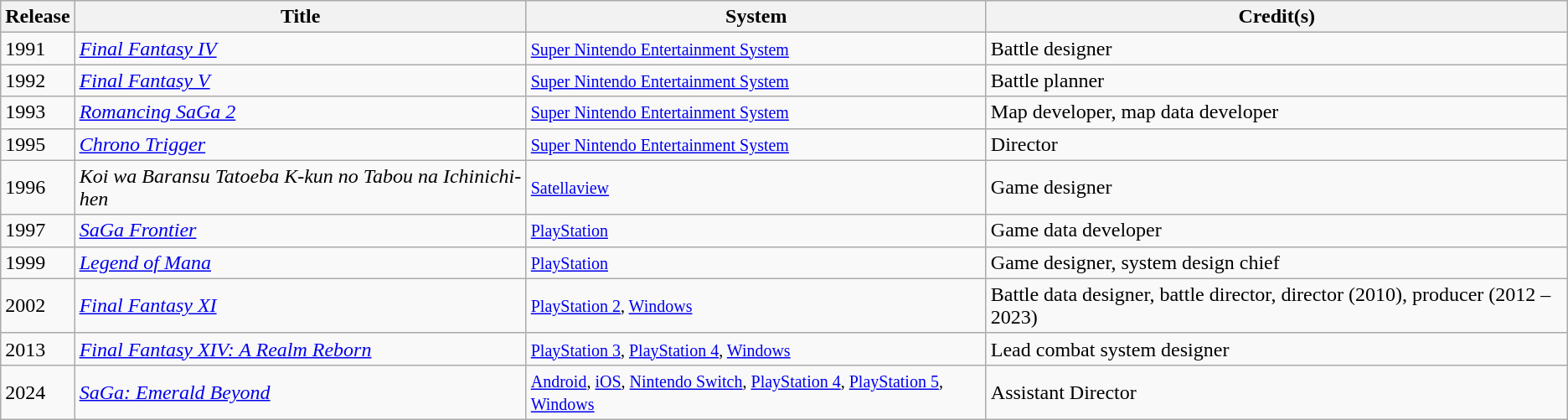<table class="wikitable">
<tr>
<th>Release</th>
<th>Title</th>
<th>System</th>
<th>Credit(s)</th>
</tr>
<tr>
<td>1991</td>
<td><em><a href='#'>Final Fantasy IV</a></em></td>
<td><small><a href='#'>Super Nintendo Entertainment System</a></small></td>
<td>Battle designer</td>
</tr>
<tr>
<td>1992</td>
<td><em><a href='#'>Final Fantasy V</a></em></td>
<td><small><a href='#'>Super Nintendo Entertainment System</a></small></td>
<td>Battle planner</td>
</tr>
<tr>
<td>1993</td>
<td><em><a href='#'>Romancing SaGa 2</a></em></td>
<td><small><a href='#'>Super Nintendo Entertainment System</a></small></td>
<td>Map developer, map data developer</td>
</tr>
<tr>
<td>1995</td>
<td><em><a href='#'>Chrono Trigger</a></em></td>
<td><small><a href='#'>Super Nintendo Entertainment System</a></small></td>
<td>Director</td>
</tr>
<tr>
<td>1996</td>
<td><em>Koi wa Baransu Tatoeba K-kun no Tabou na Ichinichi-hen</em></td>
<td><small><a href='#'>Satellaview</a></small></td>
<td>Game designer</td>
</tr>
<tr>
<td>1997</td>
<td><em><a href='#'>SaGa Frontier</a></em></td>
<td><small><a href='#'>PlayStation</a></small></td>
<td>Game data developer</td>
</tr>
<tr>
<td>1999</td>
<td><em><a href='#'>Legend of Mana</a></em></td>
<td><small><a href='#'>PlayStation</a></small></td>
<td>Game designer, system design chief</td>
</tr>
<tr>
<td>2002</td>
<td><em><a href='#'>Final Fantasy XI</a></em></td>
<td><small><a href='#'>PlayStation 2</a>, <a href='#'>Windows</a></small></td>
<td>Battle data designer, battle director, director (2010), producer (2012 – 2023)</td>
</tr>
<tr>
<td>2013</td>
<td><em><a href='#'>Final Fantasy XIV: A Realm Reborn</a></em></td>
<td><small><a href='#'>PlayStation 3</a>, <a href='#'>PlayStation 4</a>, <a href='#'>Windows</a></small></td>
<td>Lead combat system designer</td>
</tr>
<tr>
<td>2024</td>
<td><em><a href='#'>SaGa: Emerald Beyond</a></em></td>
<td><small><a href='#'>Android</a>, <a href='#'>iOS</a>, <a href='#'>Nintendo Switch</a>, <a href='#'>PlayStation 4</a>, <a href='#'>PlayStation 5</a>, <a href='#'>Windows</a></small></td>
<td>Assistant Director</td>
</tr>
</table>
